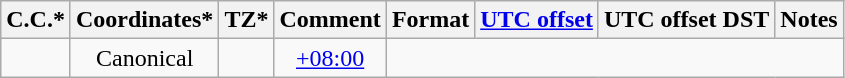<table class=wikitable style=text-align:center>
<tr>
<th>C.C.*</th>
<th>Coordinates*</th>
<th>TZ*</th>
<th>Comment</th>
<th>Format</th>
<th><a href='#'>UTC offset</a></th>
<th>UTC offset DST</th>
<th>Notes</th>
</tr>
<tr --->
<td></td>
<td>Canonical</td>
<td></td>
<td><a href='#'>+08:00</a></td>
</tr>
</table>
